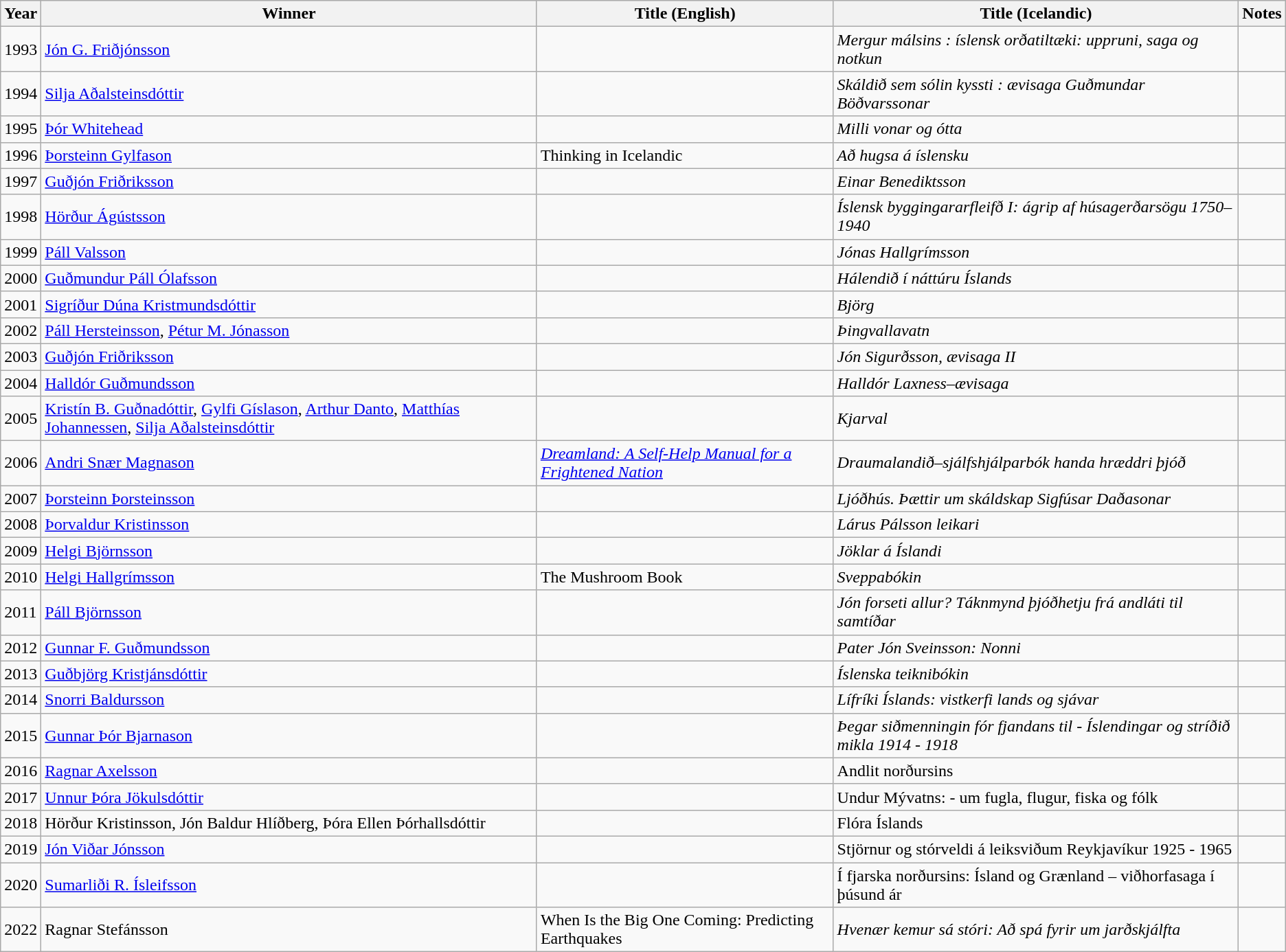<table class="wikitable">
<tr>
<th>Year</th>
<th>Winner</th>
<th>Title (English)</th>
<th>Title (Icelandic)</th>
<th>Notes</th>
</tr>
<tr>
<td>1993</td>
<td><a href='#'>Jón G. Friðjónsson</a></td>
<td></td>
<td><em>Mergur málsins : íslensk orðatiltæki: uppruni, saga og notkun</em></td>
<td></td>
</tr>
<tr>
<td>1994</td>
<td><a href='#'>Silja Aðalsteinsdóttir</a></td>
<td></td>
<td><em>Skáldið sem sólin kyssti : ævisaga Guðmundar Böðvarssonar</em></td>
<td></td>
</tr>
<tr>
<td>1995</td>
<td><a href='#'>Þór Whitehead</a></td>
<td></td>
<td><em>Milli vonar og ótta</em></td>
<td></td>
</tr>
<tr>
<td>1996</td>
<td><a href='#'>Þorsteinn Gylfason</a></td>
<td>Thinking in Icelandic</td>
<td><em>Að hugsa á íslensku</em></td>
<td></td>
</tr>
<tr>
<td>1997</td>
<td><a href='#'>Guðjón Friðriksson</a></td>
<td></td>
<td><em>Einar Benediktsson</em></td>
<td></td>
</tr>
<tr>
<td>1998</td>
<td><a href='#'>Hörður Ágústsson</a></td>
<td></td>
<td><em>Íslensk byggingararfleifð I: ágrip af húsagerðarsögu 1750–1940</em></td>
<td></td>
</tr>
<tr>
<td>1999</td>
<td><a href='#'>Páll Valsson</a></td>
<td></td>
<td><em>Jónas Hallgrímsson</em></td>
<td></td>
</tr>
<tr>
<td>2000</td>
<td><a href='#'>Guðmundur Páll Ólafsson</a></td>
<td></td>
<td><em>Hálendið í náttúru Íslands</em></td>
<td></td>
</tr>
<tr>
<td>2001</td>
<td><a href='#'>Sigríður Dúna Kristmundsdóttir</a></td>
<td></td>
<td><em>Björg</em></td>
<td></td>
</tr>
<tr>
<td>2002</td>
<td><a href='#'>Páll Hersteinsson</a>, <a href='#'>Pétur M. Jónasson</a></td>
<td></td>
<td><em>Þingvallavatn</em></td>
<td></td>
</tr>
<tr>
<td>2003</td>
<td><a href='#'>Guðjón Friðriksson</a></td>
<td></td>
<td><em>Jón Sigurðsson, ævisaga II</em></td>
<td></td>
</tr>
<tr>
<td>2004</td>
<td><a href='#'>Halldór Guðmundsson</a></td>
<td></td>
<td><em>Halldór Laxness–ævisaga</em></td>
<td></td>
</tr>
<tr>
<td>2005</td>
<td><a href='#'>Kristín B. Guðnadóttir</a>, <a href='#'>Gylfi Gíslason</a>, <a href='#'>Arthur Danto</a>, <a href='#'>Matthías Johannessen</a>, <a href='#'>Silja Aðalsteinsdóttir</a></td>
<td></td>
<td><em>Kjarval</em></td>
<td></td>
</tr>
<tr>
<td>2006</td>
<td><a href='#'>Andri Snær Magnason</a></td>
<td><em><a href='#'>Dreamland: A Self-Help Manual for a Frightened Nation</a></em></td>
<td><em>Draumalandið–sjálfshjálparbók handa hræddri þjóð</em></td>
<td></td>
</tr>
<tr>
<td>2007</td>
<td><a href='#'>Þorsteinn Þorsteinsson</a></td>
<td></td>
<td><em>Ljóðhús. Þættir um skáldskap Sigfúsar Daðasonar</em></td>
<td></td>
</tr>
<tr>
<td>2008</td>
<td><a href='#'>Þorvaldur Kristinsson</a></td>
<td></td>
<td><em>Lárus Pálsson leikari</em></td>
<td></td>
</tr>
<tr>
<td>2009</td>
<td><a href='#'>Helgi Björnsson</a></td>
<td></td>
<td><em>Jöklar á Íslandi</em></td>
<td></td>
</tr>
<tr>
<td>2010</td>
<td><a href='#'>Helgi Hallgrímsson</a></td>
<td>The Mushroom Book</td>
<td><em>Sveppabókin</em></td>
<td></td>
</tr>
<tr>
<td>2011</td>
<td><a href='#'>Páll Björnsson</a></td>
<td></td>
<td><em>Jón forseti allur? Táknmynd þjóðhetju frá andláti til samtíðar</em></td>
<td></td>
</tr>
<tr>
<td>2012</td>
<td><a href='#'>Gunnar F. Guðmundsson</a></td>
<td></td>
<td><em>Pater Jón Sveinsson: Nonni</em></td>
<td></td>
</tr>
<tr>
<td>2013</td>
<td><a href='#'>Guðbjörg Kristjánsdóttir</a></td>
<td></td>
<td><em>Íslenska teiknibókin</em></td>
<td></td>
</tr>
<tr>
<td>2014</td>
<td><a href='#'>Snorri Baldursson</a></td>
<td></td>
<td><em>Lífríki Íslands: vistkerfi lands og sjávar</em></td>
<td></td>
</tr>
<tr>
<td>2015</td>
<td><a href='#'>Gunnar Þór Bjarnason</a></td>
<td></td>
<td><em>Þegar siðmenningin fór fjandans til - Íslendingar og stríðið mikla 1914 - 1918</em></td>
<td></td>
</tr>
<tr>
<td>2016</td>
<td><a href='#'>Ragnar Axelsson</a></td>
<td></td>
<td>Andlit norðursins</td>
<td></td>
</tr>
<tr>
<td>2017</td>
<td><a href='#'>Unnur Þóra Jökulsdóttir</a></td>
<td></td>
<td>Undur Mývatns: - um fugla, flugur, fiska og fólk</td>
<td></td>
</tr>
<tr>
<td>2018</td>
<td>Hörður Kristinsson, Jón Baldur Hlíðberg, Þóra Ellen Þórhallsdóttir</td>
<td></td>
<td>Flóra Íslands</td>
<td></td>
</tr>
<tr>
<td>2019</td>
<td><a href='#'>Jón Viðar Jónsson</a></td>
<td></td>
<td>Stjörnur og stórveldi á leiksviðum Reykjavíkur 1925 - 1965</td>
<td></td>
</tr>
<tr>
<td>2020</td>
<td><a href='#'>Sumarliði R. Ísleifsson</a></td>
<td></td>
<td>Í fjarska norðursins: Ísland og Grænland – viðhorfasaga í þúsund ár</td>
<td></td>
</tr>
<tr>
<td>2022</td>
<td>Ragnar Stefánsson</td>
<td>When Is the Big One Coming: Predicting Earthquakes</td>
<td><em>Hvenær kemur sá stóri: Að spá fyrir um jarðskjálfta</em></td>
<td></td>
</tr>
</table>
